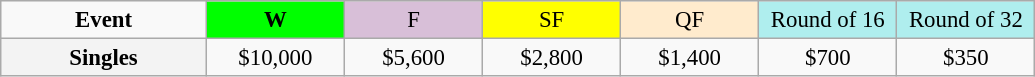<table class=wikitable style=font-size:95%;text-align:center>
<tr>
<td style="width:130px"><strong>Event</strong></td>
<td style="width:85px; background:lime"><strong>W</strong></td>
<td style="width:85px; background:thistle">F</td>
<td style="width:85px; background:#ffff00">SF</td>
<td style="width:85px; background:#ffebcd">QF</td>
<td style="width:85px; background:#afeeee">Round of 16</td>
<td style="width:85px; background:#afeeee">Round of 32</td>
</tr>
<tr>
<th style=background:#f3f3f3>Singles </th>
<td>$10,000</td>
<td>$5,600</td>
<td>$2,800</td>
<td>$1,400</td>
<td>$700</td>
<td>$350</td>
</tr>
</table>
